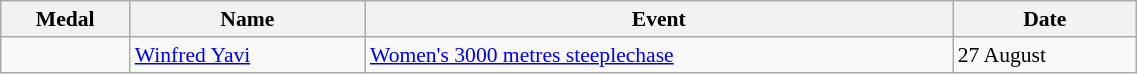<table class="wikitable" style="font-size:90%" width=60%>
<tr>
<th>Medal</th>
<th>Name</th>
<th>Event</th>
<th>Date</th>
</tr>
<tr>
<td></td>
<td><a href='#'>Winfred Yavi</a></td>
<td><a href='#'>Women's 3000 metres steeplechase</a></td>
<td>27 August</td>
</tr>
</table>
